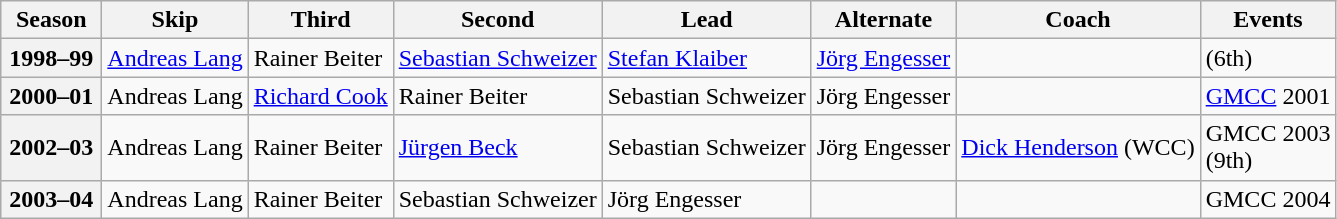<table class="wikitable">
<tr>
<th scope="col" width=60>Season</th>
<th scope="col">Skip</th>
<th scope="col">Third</th>
<th scope="col">Second</th>
<th scope="col">Lead</th>
<th scope="col">Alternate</th>
<th scope="col">Coach</th>
<th scope="col">Events</th>
</tr>
<tr>
<th scope="row">1998–99</th>
<td><a href='#'>Andreas Lang</a></td>
<td>Rainer Beiter</td>
<td><a href='#'>Sebastian Schweizer</a></td>
<td><a href='#'>Stefan Klaiber</a></td>
<td><a href='#'>Jörg Engesser</a></td>
<td></td>
<td> (6th)</td>
</tr>
<tr>
<th scope="row">2000–01</th>
<td>Andreas Lang</td>
<td><a href='#'>Richard Cook</a></td>
<td>Rainer Beiter</td>
<td>Sebastian Schweizer</td>
<td>Jörg Engesser</td>
<td></td>
<td><a href='#'>GMCC</a> 2001 </td>
</tr>
<tr>
<th scope="row">2002–03</th>
<td>Andreas Lang</td>
<td>Rainer Beiter</td>
<td><a href='#'>Jürgen Beck</a></td>
<td>Sebastian Schweizer</td>
<td>Jörg Engesser</td>
<td><a href='#'>Dick Henderson</a> (WCC)</td>
<td>GMCC 2003 <br> (9th)</td>
</tr>
<tr>
<th scope="row">2003–04</th>
<td>Andreas Lang</td>
<td>Rainer Beiter</td>
<td>Sebastian Schweizer</td>
<td>Jörg Engesser</td>
<td></td>
<td></td>
<td>GMCC 2004 </td>
</tr>
</table>
